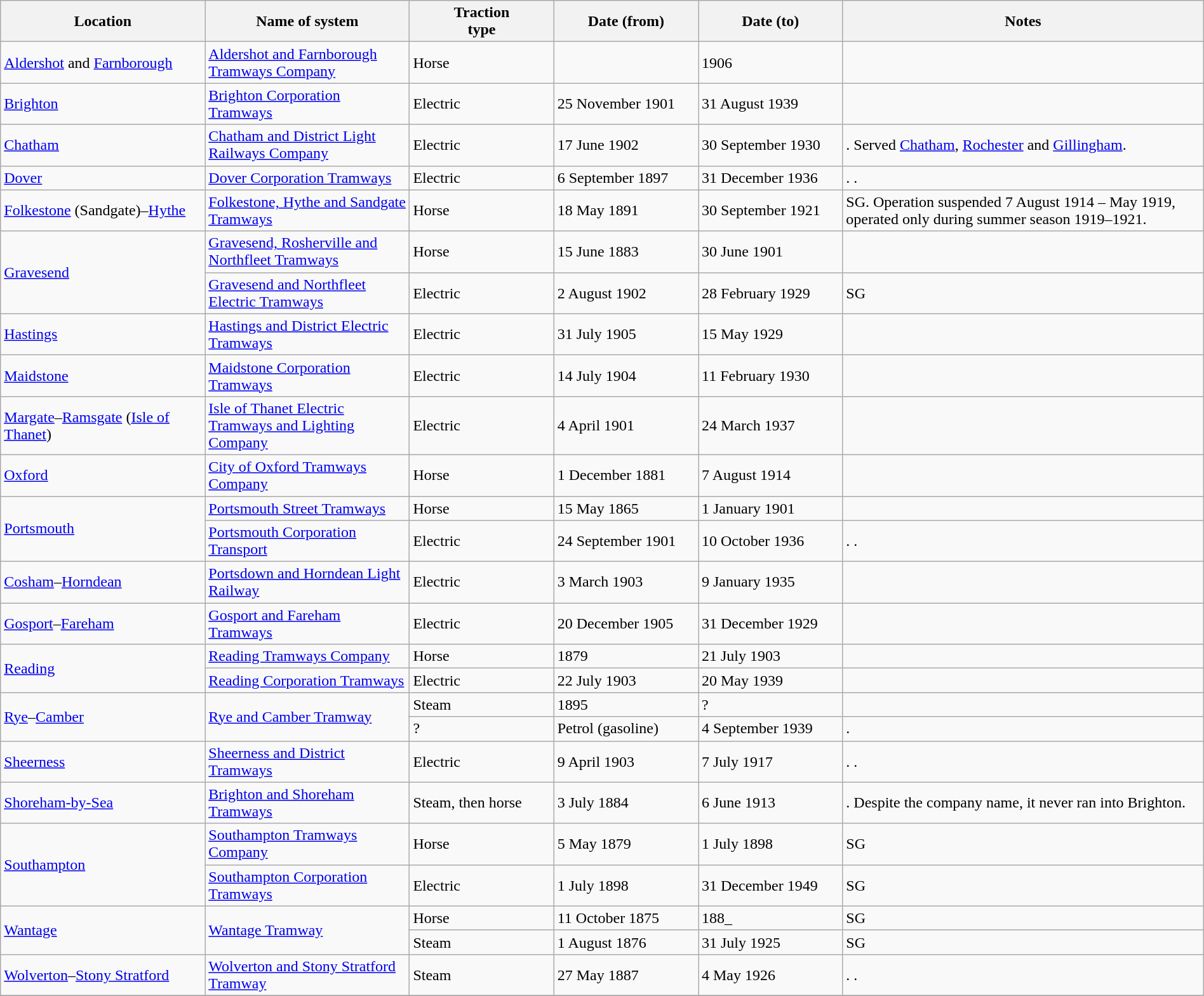<table class="wikitable" width=100%>
<tr>
<th width=17%>Location</th>
<th width=17%>Name of system</th>
<th width=12%>Traction<br>type</th>
<th width=12%>Date (from)</th>
<th width=12%>Date (to)</th>
<th width=30%>Notes</th>
</tr>
<tr>
<td><a href='#'>Aldershot</a> and <a href='#'>Farnborough</a></td>
<td><a href='#'>Aldershot and Farnborough Tramways Company</a></td>
<td>Horse</td>
<td> </td>
<td>1906</td>
<td> </td>
</tr>
<tr>
<td><a href='#'>Brighton</a></td>
<td><a href='#'>Brighton Corporation Tramways</a></td>
<td>Electric</td>
<td>25 November 1901</td>
<td>31 August 1939</td>
<td></td>
</tr>
<tr>
<td><a href='#'>Chatham</a></td>
<td><a href='#'>Chatham and District Light Railways Company</a></td>
<td>Electric</td>
<td>17 June 1902</td>
<td>30 September 1930</td>
<td>. Served <a href='#'>Chatham</a>, <a href='#'>Rochester</a> and <a href='#'>Gillingham</a>.</td>
</tr>
<tr>
<td><a href='#'>Dover</a></td>
<td><a href='#'>Dover Corporation Tramways</a></td>
<td>Electric</td>
<td>6 September 1897</td>
<td>31 December 1936</td>
<td>. .</td>
</tr>
<tr>
<td><a href='#'>Folkestone</a> (Sandgate)–<a href='#'>Hythe</a></td>
<td><a href='#'>Folkestone, Hythe and Sandgate Tramways</a></td>
<td>Horse</td>
<td>18 May 1891</td>
<td>30 September 1921</td>
<td>SG. Operation suspended 7 August 1914 – May 1919, operated only during summer season 1919–1921.</td>
</tr>
<tr>
<td rowspan=2><a href='#'>Gravesend</a></td>
<td><a href='#'>Gravesend, Rosherville and Northfleet Tramways</a></td>
<td>Horse</td>
<td>15 June 1883</td>
<td>30 June 1901</td>
<td></td>
</tr>
<tr>
<td><a href='#'>Gravesend and Northfleet Electric Tramways</a></td>
<td>Electric</td>
<td>2 August 1902</td>
<td>28 February 1929</td>
<td>SG</td>
</tr>
<tr>
<td><a href='#'>Hastings</a></td>
<td><a href='#'>Hastings and District Electric Tramways</a></td>
<td>Electric</td>
<td>31 July 1905</td>
<td>15 May 1929</td>
<td></td>
</tr>
<tr>
<td><a href='#'>Maidstone</a></td>
<td><a href='#'>Maidstone Corporation Tramways</a></td>
<td>Electric</td>
<td>14 July 1904</td>
<td>11 February 1930</td>
<td></td>
</tr>
<tr>
<td><a href='#'>Margate</a>–<a href='#'>Ramsgate</a> (<a href='#'>Isle of Thanet</a>)</td>
<td><a href='#'>Isle of Thanet Electric Tramways and Lighting Company</a></td>
<td>Electric</td>
<td>4 April 1901</td>
<td>24 March 1937</td>
<td></td>
</tr>
<tr>
<td><a href='#'>Oxford</a></td>
<td><a href='#'>City of Oxford Tramways Company</a></td>
<td>Horse</td>
<td>1 December 1881</td>
<td>7 August 1914</td>
<td></td>
</tr>
<tr>
<td rowspan=2><a href='#'>Portsmouth</a></td>
<td><a href='#'>Portsmouth Street Tramways</a></td>
<td>Horse</td>
<td>15 May 1865</td>
<td>1 January 1901</td>
<td> </td>
</tr>
<tr>
<td><a href='#'>Portsmouth Corporation Transport</a></td>
<td>Electric</td>
<td>24 September 1901</td>
<td>10 October 1936</td>
<td>. .</td>
</tr>
<tr>
<td><a href='#'>Cosham</a>–<a href='#'>Horndean</a></td>
<td><a href='#'>Portsdown and Horndean Light Railway</a></td>
<td>Electric</td>
<td>3 March 1903</td>
<td>9 January 1935</td>
<td></td>
</tr>
<tr>
<td><a href='#'>Gosport</a>–<a href='#'>Fareham</a></td>
<td><a href='#'>Gosport and Fareham Tramways</a></td>
<td>Electric</td>
<td>20 December 1905</td>
<td>31 December 1929</td>
<td> </td>
</tr>
<tr>
<td rowspan=2><a href='#'>Reading</a></td>
<td><a href='#'>Reading Tramways Company</a></td>
<td>Horse</td>
<td>1879</td>
<td>21 July 1903</td>
<td></td>
</tr>
<tr>
<td><a href='#'>Reading Corporation Tramways</a></td>
<td>Electric</td>
<td>22 July 1903</td>
<td>20 May 1939</td>
<td></td>
</tr>
<tr>
<td rowspan=2><a href='#'>Rye</a>–<a href='#'>Camber</a></td>
<td rowspan=2><a href='#'>Rye and Camber Tramway</a></td>
<td>Steam</td>
<td>1895</td>
<td>?</td>
<td></td>
</tr>
<tr>
<td>?</td>
<td>Petrol (gasoline)</td>
<td>4 September 1939</td>
<td>.</td>
</tr>
<tr>
<td><a href='#'>Sheerness</a></td>
<td><a href='#'>Sheerness and District Tramways</a></td>
<td>Electric</td>
<td>9 April 1903</td>
<td>7 July 1917</td>
<td>. .</td>
</tr>
<tr>
<td><a href='#'>Shoreham-by-Sea</a></td>
<td><a href='#'>Brighton and Shoreham Tramways</a></td>
<td>Steam, then horse</td>
<td>3 July 1884</td>
<td>6 June 1913</td>
<td>. Despite the company name, it never ran into Brighton.</td>
</tr>
<tr>
<td rowspan=2><a href='#'>Southampton</a></td>
<td><a href='#'>Southampton Tramways Company</a></td>
<td>Horse</td>
<td>5 May 1879</td>
<td>1 July 1898</td>
<td>SG</td>
</tr>
<tr>
<td><a href='#'>Southampton Corporation Tramways</a></td>
<td>Electric</td>
<td>1 July 1898</td>
<td>31 December 1949</td>
<td>SG</td>
</tr>
<tr>
<td rowspan=2><a href='#'>Wantage</a></td>
<td rowspan=2><a href='#'>Wantage Tramway</a></td>
<td>Horse</td>
<td>11 October 1875</td>
<td>188_</td>
<td>SG</td>
</tr>
<tr>
<td>Steam</td>
<td>1 August 1876</td>
<td>31 July 1925</td>
<td>SG</td>
</tr>
<tr>
<td><a href='#'>Wolverton</a>–<a href='#'>Stony Stratford</a></td>
<td><a href='#'>Wolverton and Stony Stratford Tramway</a></td>
<td>Steam</td>
<td>27 May 1887</td>
<td>4 May 1926</td>
<td>. .</td>
</tr>
<tr>
</tr>
</table>
